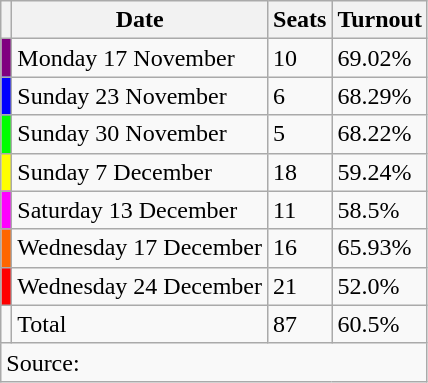<table class="wikitable">
<tr>
<th></th>
<th>Date</th>
<th>Seats</th>
<th>Turnout</th>
</tr>
<tr>
<td style="background-color:#800080"></td>
<td>Monday 17 November</td>
<td>10</td>
<td>69.02%</td>
</tr>
<tr>
<td style="background-color:blue"></td>
<td>Sunday 23 November</td>
<td>6</td>
<td>68.29%</td>
</tr>
<tr>
<td style="background-color:#00FF00"></td>
<td>Sunday 30 November</td>
<td>5</td>
<td>68.22%</td>
</tr>
<tr>
<td style="background-color:#FFFF00"></td>
<td>Sunday 7 December</td>
<td>18</td>
<td>59.24%</td>
</tr>
<tr>
<td style="background-color:#FF00FF"></td>
<td>Saturday 13 December</td>
<td>11</td>
<td>58.5%</td>
</tr>
<tr>
<td style="background-color:#FF6600"></td>
<td>Wednesday 17 December</td>
<td>16</td>
<td>65.93%</td>
</tr>
<tr>
<td style="background-color:red"></td>
<td>Wednesday 24 December</td>
<td>21</td>
<td>52.0%</td>
</tr>
<tr>
<td></td>
<td>Total</td>
<td>87</td>
<td>60.5%</td>
</tr>
<tr>
<td colspan=4>Source:</td>
</tr>
</table>
